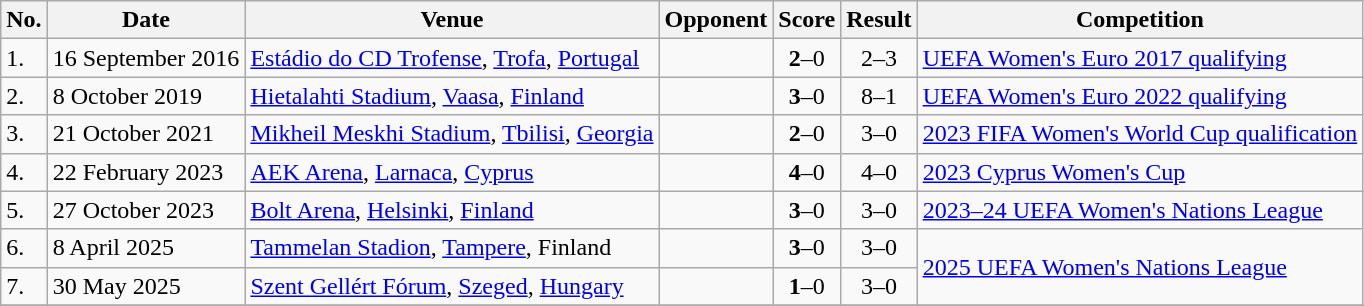<table class="wikitable">
<tr>
<th>No.</th>
<th>Date</th>
<th>Venue</th>
<th>Opponent</th>
<th>Score</th>
<th>Result</th>
<th>Competition</th>
</tr>
<tr>
<td>1.</td>
<td>16 September 2016</td>
<td><a href='#'>Estádio do CD Trofense</a>, <a href='#'>Trofa</a>, <a href='#'>Portugal</a></td>
<td></td>
<td align=center><strong>2</strong>–0</td>
<td align=center>2–3</td>
<td><a href='#'>UEFA Women's Euro 2017 qualifying</a></td>
</tr>
<tr>
<td>2.</td>
<td>8 October 2019</td>
<td><a href='#'>Hietalahti Stadium</a>, <a href='#'>Vaasa</a>, <a href='#'>Finland</a></td>
<td></td>
<td align=center><strong>3</strong>–0</td>
<td align=center>8–1</td>
<td><a href='#'>UEFA Women's Euro 2022 qualifying</a></td>
</tr>
<tr>
<td>3.</td>
<td>21 October 2021</td>
<td><a href='#'>Mikheil Meskhi Stadium</a>, <a href='#'>Tbilisi</a>, <a href='#'>Georgia</a></td>
<td></td>
<td align=center><strong>2</strong>–0</td>
<td align=center>3–0</td>
<td><a href='#'>2023 FIFA Women's World Cup qualification</a></td>
</tr>
<tr>
<td>4.</td>
<td>22 February 2023</td>
<td><a href='#'>AEK Arena</a>, <a href='#'>Larnaca</a>, <a href='#'>Cyprus</a></td>
<td></td>
<td align=center><strong>4</strong>–0</td>
<td align=center>4–0</td>
<td><a href='#'>2023 Cyprus Women's Cup</a></td>
</tr>
<tr>
<td>5.</td>
<td>27 October 2023</td>
<td><a href='#'>Bolt Arena</a>, <a href='#'>Helsinki</a>, <a href='#'>Finland</a></td>
<td></td>
<td align=center><strong>3</strong>–0</td>
<td align=center>3–0</td>
<td><a href='#'>2023–24 UEFA Women's Nations League</a></td>
</tr>
<tr>
<td>6.</td>
<td>8 April 2025</td>
<td><a href='#'>Tammelan Stadion</a>, <a href='#'>Tampere</a>, Finland</td>
<td></td>
<td align=center><strong>3</strong>–0</td>
<td align=center>3–0</td>
<td rowspan=2><a href='#'>2025 UEFA Women's Nations League</a></td>
</tr>
<tr>
<td>7.</td>
<td>30 May 2025</td>
<td><a href='#'>Szent Gellért Fórum</a>, <a href='#'>Szeged</a>, <a href='#'>Hungary</a></td>
<td></td>
<td align=center><strong>1</strong>–0</td>
<td align=center>3–0</td>
</tr>
<tr>
</tr>
</table>
